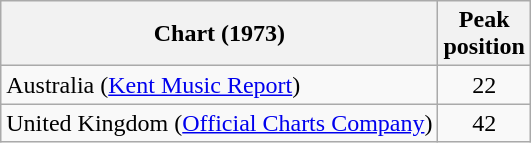<table class="wikitable">
<tr>
<th>Chart (1973)</th>
<th>Peak<br>position</th>
</tr>
<tr>
<td>Australia (<a href='#'>Kent Music Report</a>)</td>
<td align="center">22</td>
</tr>
<tr>
<td>United Kingdom (<a href='#'>Official Charts Company</a>)</td>
<td align="center">42</td>
</tr>
</table>
